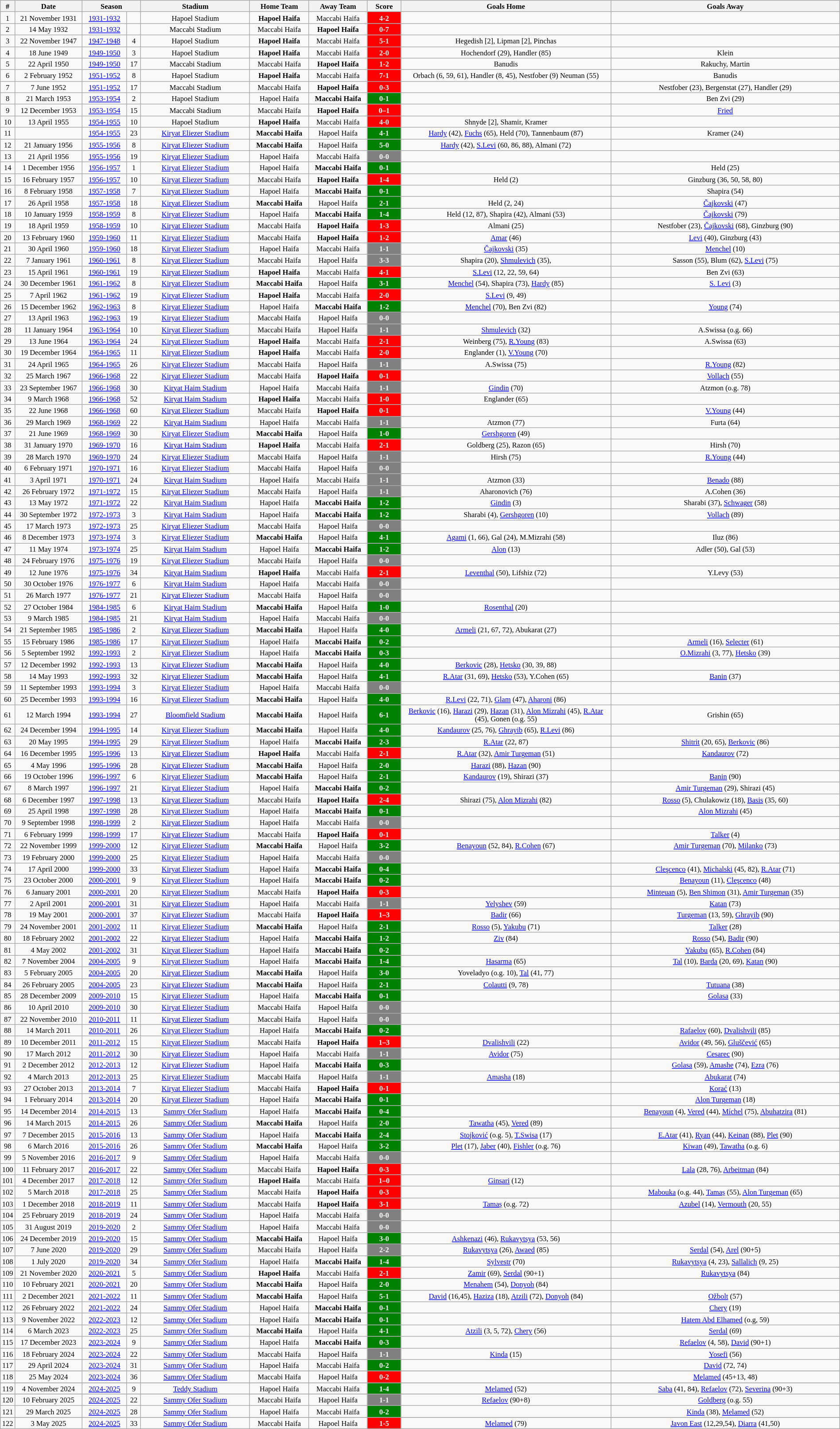<table class="wikitable sortable" style="width:100%; margin:0 left; font-size: 11px">
<tr>
<th width=1%>#</th>
<th class="unsortable" width=8%>Date</th>
<th colspan="2" width=7%>Season</th>
<th width=13%>Stadium</th>
<th width=7%>Home Team</th>
<th width=7%>Away Team</th>
<th width=4%>Score</th>
<th width=25%>Goals Home</th>
<th width=25>Goals Away</th>
</tr>
<tr style="text-align:center;">
<td>1</td>
<td>21 November 1931</td>
<td><a href='#'>1931-1932</a></td>
<td></td>
<td>Hapoel Stadium</td>
<td><strong>Hapoel Haifa</strong></td>
<td>Maccabi Haifa</td>
<td style="color:white; background:#FF0000"><strong>4-2</strong></td>
<td></td>
<td></td>
</tr>
<tr style="text-align:center;">
<td>2</td>
<td>14 May 1932</td>
<td><a href='#'>1931-1932</a></td>
<td></td>
<td>Maccabi Stadium</td>
<td>Maccabi Haifa</td>
<td><strong>Hapoel Haifa</strong></td>
<td style="color:white; background:#FF0000"><strong>0-7</strong></td>
<td></td>
<td></td>
</tr>
<tr style="text-align:center;">
<td>3</td>
<td>22 November 1947</td>
<td><a href='#'>1947-1948</a></td>
<td>4</td>
<td>Hapoel Stadium</td>
<td><strong>Hapoel Haifa</strong></td>
<td>Maccabi Haifa</td>
<td style="color:white; background:#FF0000"><strong>5-1</strong></td>
<td>Hegedish [2], Lipman [2], Pinchas</td>
<td></td>
</tr>
<tr style="text-align:center;">
<td>4</td>
<td>18 June 1949</td>
<td><a href='#'>1949-1950</a></td>
<td>3</td>
<td>Hapoel Stadium</td>
<td><strong>Hapoel Haifa</strong></td>
<td>Maccabi Haifa</td>
<td style="color:white; background:#FF0000"><strong>2-0</strong></td>
<td>Hochendorf (29), Handler (85)</td>
<td>Klein</td>
</tr>
<tr style="text-align:center;">
<td>5</td>
<td>22 April 1950</td>
<td><a href='#'>1949-1950</a></td>
<td>17</td>
<td>Maccabi Stadium</td>
<td>Maccabi Haifa</td>
<td><strong>Hapoel Haifa</strong></td>
<td style="color:white; background:#FF0000"><strong>1-2</strong></td>
<td>Banudis</td>
<td>Rakuchy, Martin</td>
</tr>
<tr style="text-align:center;">
<td>6</td>
<td>2 February 1952</td>
<td><a href='#'>1951-1952</a></td>
<td>8</td>
<td>Hapoel Stadium</td>
<td><strong>Hapoel Haifa</strong></td>
<td>Maccabi Haifa</td>
<td style="color:white; background:#FF0000"><strong>7-1</strong></td>
<td>Orbach (6, 59, 61), Handler (8, 45), Nestfober (9) Neuman (55)</td>
<td>Banudis</td>
</tr>
<tr style="text-align:center;">
<td>7</td>
<td>7 June 1952</td>
<td><a href='#'>1951-1952</a></td>
<td>17</td>
<td>Maccabi Stadium</td>
<td>Maccabi Haifa</td>
<td><strong>Hapoel Haifa</strong></td>
<td style="color:white; background:#FF0000"><strong>0-3</strong></td>
<td></td>
<td>Nestfober (23), Bergenstat (27), Handler (29)</td>
</tr>
<tr style="text-align:center;">
<td>8</td>
<td>21 March 1953</td>
<td><a href='#'>1953-1954</a></td>
<td>2</td>
<td>Hapoel Stadium</td>
<td>Hapoel Haifa</td>
<td><strong>Maccabi Haifa</strong></td>
<td style="color:white; background:#008000"><strong>0-1</strong></td>
<td></td>
<td>Ben Zvi (29)</td>
</tr>
<tr style="text-align:center;">
<td>9</td>
<td>12 December 1953</td>
<td><a href='#'>1953-1954</a></td>
<td>15</td>
<td>Maccabi Stadium</td>
<td>Maccabi Haifa</td>
<td><strong>Hapoel Haifa</strong></td>
<td style="color:white; background:#FF0000"><strong>0–1</strong></td>
<td></td>
<td><a href='#'>Fried</a></td>
</tr>
<tr style="text-align:center;">
<td>10</td>
<td>13 April 1955</td>
<td><a href='#'>1954-1955</a></td>
<td>10</td>
<td>Hapoel Stadium</td>
<td><strong>Hapoel Haifa</strong></td>
<td>Maccabi Haifa</td>
<td style="color:white; background:#FF0000"><strong>4-0</strong></td>
<td>Shnyde [2], Shamir, Kramer</td>
<td></td>
</tr>
<tr style="text-align:center;">
<td>11</td>
<td></td>
<td><a href='#'>1954-1955</a></td>
<td>23</td>
<td><a href='#'>Kiryat Eliezer Stadium</a></td>
<td><strong>Maccabi Haifa</strong></td>
<td>Hapoel Haifa</td>
<td style="color:white; background:#008000"><strong>4-1</strong></td>
<td><a href='#'>Hardy</a> (42), <a href='#'>Fuchs</a> (65), Held (70), Tannenbaum (87)</td>
<td>Kramer (24)</td>
</tr>
<tr style="text-align:center;">
<td>12</td>
<td>21 January 1956</td>
<td><a href='#'>1955-1956</a></td>
<td>8</td>
<td><a href='#'>Kiryat Eliezer Stadium</a></td>
<td><strong>Maccabi Haifa</strong></td>
<td>Hapoel Haifa</td>
<td style="color:white; background:#008000"><strong>5-0</strong></td>
<td><a href='#'>Hardy</a> (42), <a href='#'>S.Levi</a> (60, 86, 88), Almani (72)</td>
<td></td>
</tr>
<tr style="text-align:center;">
<td>13</td>
<td>21 April 1956</td>
<td><a href='#'>1955-1956</a></td>
<td>19</td>
<td><a href='#'>Kiryat Eliezer Stadium</a></td>
<td>Hapoel Haifa</td>
<td>Maccabi Haifa</td>
<td style="color:white; background:#808080"><strong>0-0</strong></td>
<td></td>
<td></td>
</tr>
<tr style="text-align:center;">
<td>14</td>
<td>1 December 1956</td>
<td><a href='#'>1956-1957</a></td>
<td>1</td>
<td><a href='#'>Kiryat Eliezer Stadium</a></td>
<td>Hapoel Haifa</td>
<td><strong>Maccabi Haifa</strong></td>
<td style="color:white; background:#008000"><strong>0-1</strong></td>
<td></td>
<td>Held (25)</td>
</tr>
<tr style="text-align:center;">
<td>15</td>
<td>16 February 1957</td>
<td><a href='#'>1956-1957</a></td>
<td>10</td>
<td><a href='#'>Kiryat Eliezer Stadium</a></td>
<td>Maccabi Haifa</td>
<td><strong>Hapoel Haifa</strong></td>
<td style="color:white; background:#FF0000"><strong>1-4</strong></td>
<td>Held (2)</td>
<td>Ginzburg (36, 50, 58, 80)</td>
</tr>
<tr style="text-align:center;">
<td>16</td>
<td>8 February 1958</td>
<td><a href='#'>1957-1958</a></td>
<td>7</td>
<td><a href='#'>Kiryat Eliezer Stadium</a></td>
<td>Hapoel Haifa</td>
<td><strong>Maccabi Haifa</strong></td>
<td style="color:white; background:#008000"><strong>0-1</strong></td>
<td></td>
<td>Shapira (54)</td>
</tr>
<tr style="text-align:center;">
<td>17</td>
<td>26 April 1958</td>
<td><a href='#'>1957-1958</a></td>
<td>18</td>
<td><a href='#'>Kiryat Eliezer Stadium</a></td>
<td><strong>Maccabi Haifa</strong></td>
<td>Hapoel Haifa</td>
<td style="color:white; background:#008000"><strong>2-1</strong></td>
<td>Held (2, 24)</td>
<td><a href='#'>Čajkovski</a> (47)</td>
</tr>
<tr style="text-align:center;">
<td>18</td>
<td>10 January 1959</td>
<td><a href='#'>1958-1959</a></td>
<td>8</td>
<td><a href='#'>Kiryat Eliezer Stadium</a></td>
<td>Hapoel Haifa</td>
<td><strong>Maccabi Haifa</strong></td>
<td style="color:white; background:#008000"><strong>1-4</strong></td>
<td>Held (12, 87), Shapira (42), Almani (53)</td>
<td><a href='#'>Čajkovski</a> (79)</td>
</tr>
<tr style="text-align:center;">
<td>19</td>
<td>18 April 1959</td>
<td><a href='#'>1958-1959</a></td>
<td>10</td>
<td><a href='#'>Kiryat Eliezer Stadium</a></td>
<td>Maccabi Haifa</td>
<td><strong>Hapoel Haifa</strong></td>
<td style="color:white; background:#FF0000"><strong>1-3</strong></td>
<td>Almani (25)</td>
<td>Nestfober (23), <a href='#'>Čajkovski</a> (68), Ginzburg (90)</td>
</tr>
<tr style="text-align:center;">
<td>20</td>
<td>13 February 1960</td>
<td><a href='#'>1959-1960</a></td>
<td>11</td>
<td><a href='#'>Kiryat Eliezer Stadium</a></td>
<td>Maccabi Haifa</td>
<td><strong>Hapoel Haifa</strong></td>
<td style="color:white; background:#FF0000"><strong>1-2</strong></td>
<td><a href='#'>Amar</a> (46)</td>
<td><a href='#'>Levi</a> (40), Ginzburg (43)</td>
</tr>
<tr style="text-align:center;">
<td>21</td>
<td>30 April 1960</td>
<td><a href='#'>1959-1960</a></td>
<td>18</td>
<td><a href='#'>Kiryat Eliezer Stadium</a></td>
<td>Hapoel Haifa</td>
<td>Maccabi Haifa</td>
<td style="color:white; background:#808080"><strong>1-1</strong></td>
<td><a href='#'>Čajkovski</a> (35)</td>
<td><a href='#'>Menchel</a> (10)</td>
</tr>
<tr style="text-align:center;">
<td>22</td>
<td>7 January 1961</td>
<td><a href='#'>1960-1961</a></td>
<td>8</td>
<td><a href='#'>Kiryat Eliezer Stadium</a></td>
<td>Maccabi Haifa</td>
<td>Hapoel Haifa</td>
<td style="color:white; background:#808080"><strong>3-3</strong></td>
<td>Shapira (20), <a href='#'>Shmulevich</a> (35),</td>
<td>Sasson (55), Blum (62), <a href='#'>S.Levi</a> (75)</td>
</tr>
<tr style="text-align:center;">
<td>23</td>
<td>15 April 1961</td>
<td><a href='#'>1960-1961</a></td>
<td>19</td>
<td><a href='#'>Kiryat Eliezer Stadium</a></td>
<td><strong>Hapoel Haifa</strong></td>
<td>Maccabi Haifa</td>
<td style="color:white; background:#FF0000"><strong>4-1</strong></td>
<td><a href='#'>S.Levi</a> (12, 22, 59, 64)</td>
<td>Ben Zvi (63)</td>
</tr>
<tr style="text-align:center;">
<td>24</td>
<td>30 December 1961</td>
<td><a href='#'>1961-1962</a></td>
<td>8</td>
<td><a href='#'>Kiryat Eliezer Stadium</a></td>
<td><strong>Maccabi Haifa</strong></td>
<td>Hapoel Haifa</td>
<td style="color:white; background:#008000"><strong>3-1</strong></td>
<td><a href='#'>Menchel</a> (54), Shapira (73), <a href='#'>Hardy</a> (85)</td>
<td><a href='#'>S. Levi</a> (3)</td>
</tr>
<tr style="text-align:center;">
<td>25</td>
<td>7 April 1962</td>
<td><a href='#'>1961-1962</a></td>
<td>19</td>
<td><a href='#'>Kiryat Eliezer Stadium</a></td>
<td><strong>Hapoel Haifa</strong></td>
<td>Maccabi Haifa</td>
<td style="color:white; background:#FF0000"><strong>2-0</strong></td>
<td><a href='#'>S.Levi</a> (9, 49)</td>
<td></td>
</tr>
<tr style="text-align:center;">
<td>26</td>
<td>15 December 1962</td>
<td><a href='#'>1962-1963</a></td>
<td>8</td>
<td><a href='#'>Kiryat Eliezer Stadium</a></td>
<td>Hapoel Haifa</td>
<td><strong>Maccabi Haifa</strong></td>
<td style="color:white; background:#008000"><strong>1-2</strong></td>
<td><a href='#'>Menchel</a> (70), Ben Zvi (82)</td>
<td><a href='#'>Young</a> (74)</td>
</tr>
<tr style="text-align:center;">
<td>27</td>
<td>13 April 1963</td>
<td><a href='#'>1962-1963</a></td>
<td>19</td>
<td><a href='#'>Kiryat Eliezer Stadium</a></td>
<td>Maccabi Haifa</td>
<td>Hapoel Haifa</td>
<td style="color:white; background:#808080"><strong>0-0</strong></td>
<td></td>
<td></td>
</tr>
<tr style="text-align:center;">
<td>28</td>
<td>11 January 1964</td>
<td><a href='#'>1963-1964</a></td>
<td>10</td>
<td><a href='#'>Kiryat Eliezer Stadium</a></td>
<td>Maccabi Haifa</td>
<td>Hapoel Haifa</td>
<td style="color:white; background:#808080"><strong>1-1</strong></td>
<td><a href='#'>Shmulevich</a> (32)</td>
<td>A.Swissa (o.g. 66)</td>
</tr>
<tr style="text-align:center;">
<td>29</td>
<td>13 June 1964</td>
<td><a href='#'>1963-1964</a></td>
<td>24</td>
<td><a href='#'>Kiryat Eliezer Stadium</a></td>
<td><strong>Hapoel Haifa</strong></td>
<td>Maccabi Haifa</td>
<td style="color:white; background:#FF0000"><strong>2-1</strong></td>
<td>Weinberg (75), <a href='#'>R.Young</a> (83)</td>
<td>A.Swissa (63)</td>
</tr>
<tr style="text-align:center;">
<td>30</td>
<td>19 December 1964</td>
<td><a href='#'>1964-1965</a></td>
<td>11</td>
<td><a href='#'>Kiryat Eliezer Stadium</a></td>
<td><strong>Hapoel Haifa</strong></td>
<td>Maccabi Haifa</td>
<td style="color:white; background:#FF0000"><strong>2-0</strong></td>
<td>Englander (1), <a href='#'>V.Young</a> (70)</td>
<td></td>
</tr>
<tr style="text-align:center;">
<td>31</td>
<td>24 April 1965</td>
<td><a href='#'>1964-1965</a></td>
<td>26</td>
<td><a href='#'>Kiryat Eliezer Stadium</a></td>
<td>Maccabi Haifa</td>
<td>Hapoel Haifa</td>
<td style="color:white; background:#808080"><strong>1-1</strong></td>
<td>A.Swissa (75)</td>
<td><a href='#'>R.Young</a> (82)</td>
</tr>
<tr style="text-align:center;">
<td>32</td>
<td>25 March 1967</td>
<td><a href='#'>1966-1968</a></td>
<td>22</td>
<td><a href='#'>Kiryat Eliezer Stadium</a></td>
<td>Maccabi Haifa</td>
<td><strong>Hapoel Haifa</strong></td>
<td style="color:white; background:#FF0000"><strong>0-1</strong></td>
<td></td>
<td><a href='#'>Vollach</a> (55)</td>
</tr>
<tr style="text-align:center;">
<td>33</td>
<td>23 September 1967</td>
<td><a href='#'>1966-1968</a></td>
<td>30</td>
<td><a href='#'>Kiryat Haim Stadium</a></td>
<td>Hapoel Haifa</td>
<td>Maccabi Haifa</td>
<td style="color:white; background:#808080"><strong>1-1</strong></td>
<td><a href='#'>Gindin</a> (70)</td>
<td>Atzmon (o.g. 78)</td>
</tr>
<tr style="text-align:center;">
<td>34</td>
<td>9 March 1968</td>
<td><a href='#'>1966-1968</a></td>
<td>52</td>
<td><a href='#'>Kiryat Haim Stadium</a></td>
<td><strong>Hapoel Haifa</strong></td>
<td>Maccabi Haifa</td>
<td style="color:white; background:#FF0000"><strong>1-0</strong></td>
<td>Englander (65)</td>
<td></td>
</tr>
<tr style="text-align:center;">
<td>35</td>
<td>22 June 1968</td>
<td><a href='#'>1966-1968</a></td>
<td>60</td>
<td><a href='#'>Kiryat Eliezer Stadium</a></td>
<td>Maccabi Haifa</td>
<td><strong>Hapoel Haifa</strong></td>
<td style="color:white; background:#FF0000"><strong>0-1</strong></td>
<td></td>
<td><a href='#'>V.Young</a> (44)</td>
</tr>
<tr style="text-align:center;">
<td>36</td>
<td>29 March 1969</td>
<td><a href='#'>1968-1969</a></td>
<td>22</td>
<td><a href='#'>Kiryat Haim Stadium</a></td>
<td>Hapoel Haifa</td>
<td>Maccabi Haifa</td>
<td style="color:white; background:#808080"><strong>1-1</strong></td>
<td>Atzmon (77)</td>
<td>Furta (64)</td>
</tr>
<tr style="text-align:center;">
<td>37</td>
<td>21 June 1969</td>
<td><a href='#'>1968-1969</a></td>
<td>30</td>
<td><a href='#'>Kiryat Eliezer Stadium</a></td>
<td><strong>Maccabi Haifa</strong></td>
<td>Hapoel Haifa</td>
<td style="color:white; background:#008000"><strong>1-0</strong></td>
<td><a href='#'>Gershgoren</a> (49)</td>
<td></td>
</tr>
<tr style="text-align:center;">
<td>38</td>
<td>31 January 1970</td>
<td><a href='#'>1969-1970</a></td>
<td>16</td>
<td><a href='#'>Kiryat Haim Stadium</a></td>
<td><strong>Hapoel Haifa</strong></td>
<td>Maccabi Haifa</td>
<td style="color:white; background:#FF0000"><strong>2-1</strong></td>
<td>Goldberg (25), Razon (65)</td>
<td>Hirsh (70)</td>
</tr>
<tr style="text-align:center;">
<td>39</td>
<td>28 March 1970</td>
<td><a href='#'>1969-1970</a></td>
<td>24</td>
<td><a href='#'>Kiryat Eliezer Stadium</a></td>
<td>Maccabi Haifa</td>
<td>Hapoel Haifa</td>
<td style="color:white; background:#808080"><strong>1-1</strong></td>
<td>Hirsh (75)</td>
<td><a href='#'>R.Young</a> (44)</td>
</tr>
<tr style="text-align:center;">
<td>40</td>
<td>6 February 1971</td>
<td><a href='#'>1970-1971</a></td>
<td>16</td>
<td><a href='#'>Kiryat Eliezer Stadium</a></td>
<td>Maccabi Haifa</td>
<td>Hapoel Haifa</td>
<td style="color:white; background:#808080"><strong>0-0</strong></td>
<td></td>
<td></td>
</tr>
<tr style="text-align:center;">
<td>41</td>
<td>3 April 1971</td>
<td><a href='#'>1970-1971</a></td>
<td>24</td>
<td><a href='#'>Kiryat Haim Stadium</a></td>
<td>Hapoel Haifa</td>
<td>Maccabi Haifa</td>
<td style="color:white; background:#808080"><strong>1-1</strong></td>
<td>Atzmon (33)</td>
<td><a href='#'>Benado</a> (88)</td>
</tr>
<tr style="text-align:center;">
<td>42</td>
<td>26 February 1972</td>
<td><a href='#'>1971-1972</a></td>
<td>15</td>
<td><a href='#'>Kiryat Eliezer Stadium</a></td>
<td>Maccabi Haifa</td>
<td>Hapoel Haifa</td>
<td style="color:white; background:#808080"><strong>1-1</strong></td>
<td>Aharonovich (76)</td>
<td>A.Cohen (36)</td>
</tr>
<tr style="text-align:center;">
<td>43</td>
<td>13 May 1972</td>
<td><a href='#'>1971-1972</a></td>
<td>22</td>
<td><a href='#'>Kiryat Haim Stadium</a></td>
<td>Hapoel Haifa</td>
<td><strong>Maccabi Haifa</strong></td>
<td style="color:white; background:#008000"><strong>1-2</strong></td>
<td><a href='#'>Gindin</a> (3)</td>
<td>Sharabi (37), <a href='#'>Schwager</a> (58)</td>
</tr>
<tr style="text-align:center;">
<td>44</td>
<td>30 September 1972</td>
<td><a href='#'>1972-1973</a></td>
<td>3</td>
<td><a href='#'>Kiryat Haim Stadium</a></td>
<td>Hapoel Haifa</td>
<td><strong>Maccabi Haifa</strong></td>
<td style="color:white; background:#008000"><strong>1-2</strong></td>
<td>Sharabi (4), <a href='#'>Gershgoren</a> (10)</td>
<td><a href='#'>Vollach</a> (89)</td>
</tr>
<tr style="text-align:center;">
<td>45</td>
<td>17 March 1973</td>
<td><a href='#'>1972-1973</a></td>
<td>25</td>
<td><a href='#'>Kiryat Eliezer Stadium</a></td>
<td>Maccabi Haifa</td>
<td>Hapoel Haifa</td>
<td style="color:white; background:#808080"><strong>0-0</strong></td>
<td></td>
<td></td>
</tr>
<tr style="text-align:center;">
<td>46</td>
<td>8 December 1973</td>
<td><a href='#'>1973-1974</a></td>
<td>3</td>
<td><a href='#'>Kiryat Eliezer Stadium</a></td>
<td><strong>Maccabi Haifa</strong></td>
<td>Hapoel Haifa</td>
<td style="color:white; background:#008000"><strong>4-1</strong></td>
<td><a href='#'>Agami</a> (1, 66), Gal (24), M.Mizrahi (58)</td>
<td>Iluz (86)</td>
</tr>
<tr style="text-align:center;">
<td>47</td>
<td>11 May 1974</td>
<td><a href='#'>1973-1974</a></td>
<td>25</td>
<td><a href='#'>Kiryat Haim Stadium</a></td>
<td>Hapoel Haifa</td>
<td><strong>Maccabi Haifa</strong></td>
<td style="color:white; background:#008000"><strong>1-2</strong></td>
<td><a href='#'>Alon</a> (13)</td>
<td>Adler (50), Gal (53)</td>
</tr>
<tr style="text-align:center;">
<td>48</td>
<td>24 February 1976</td>
<td><a href='#'>1975-1976</a></td>
<td>19</td>
<td><a href='#'>Kiryat Eliezer Stadium</a></td>
<td>Maccabi Haifa</td>
<td>Hapoel Haifa</td>
<td style="color:white; background:#808080"><strong>0-0</strong></td>
<td></td>
<td></td>
</tr>
<tr style="text-align:center;">
<td>49</td>
<td>12 June 1976</td>
<td><a href='#'>1975-1976</a></td>
<td>34</td>
<td><a href='#'>Kiryat Haim Stadium</a></td>
<td><strong>Hapoel Haifa</strong></td>
<td>Maccabi Haifa</td>
<td style="color:white; background:#FF0000"><strong>2-1</strong></td>
<td><a href='#'>Leventhal</a> (50), Lifshiz (72)</td>
<td>Y.Levy (53)</td>
</tr>
<tr style="text-align:center;">
<td>50</td>
<td>30 October 1976</td>
<td><a href='#'>1976-1977</a></td>
<td>6</td>
<td><a href='#'>Kiryat Haim Stadium</a></td>
<td>Hapoel Haifa</td>
<td>Maccabi Haifa</td>
<td style="color:white; background:#808080"><strong>0-0</strong></td>
<td></td>
<td></td>
</tr>
<tr style="text-align:center;">
<td>51</td>
<td>26 March 1977</td>
<td><a href='#'>1976-1977</a></td>
<td>21</td>
<td><a href='#'>Kiryat Eliezer Stadium</a></td>
<td>Maccabi Haifa</td>
<td>Hapoel Haifa</td>
<td style="color:white; background:#808080"><strong>0-0</strong></td>
<td></td>
<td></td>
</tr>
<tr style="text-align:center;">
<td>52</td>
<td>27 October 1984</td>
<td><a href='#'>1984-1985</a></td>
<td>6</td>
<td><a href='#'>Kiryat Haim Stadium</a></td>
<td><strong>Maccabi Haifa</strong></td>
<td>Hapoel Haifa</td>
<td style="color:white; background:#008000"><strong>1-0</strong></td>
<td><a href='#'>Rosenthal</a> (20)</td>
<td></td>
</tr>
<tr style="text-align:center;">
<td>53</td>
<td>9 March 1985</td>
<td><a href='#'>1984-1985</a></td>
<td>21</td>
<td><a href='#'>Kiryat Haim Stadium</a></td>
<td>Hapoel Haifa</td>
<td>Maccabi Haifa</td>
<td style="color:white; background:#808080"><strong>0-0</strong></td>
<td></td>
<td></td>
</tr>
<tr style="text-align:center;">
<td>54</td>
<td>21 September 1985</td>
<td><a href='#'>1985-1986</a></td>
<td>2</td>
<td><a href='#'>Kiryat Eliezer Stadium</a></td>
<td><strong>Maccabi Haifa</strong></td>
<td>Hapoel Haifa</td>
<td style="color:white; background:#008000"><strong>4-0</strong></td>
<td><a href='#'>Armeli</a> (21, 67, 72), Abukarat (27)</td>
<td></td>
</tr>
<tr style="text-align:center;">
<td>55</td>
<td>15 February 1986</td>
<td><a href='#'>1985-1986</a></td>
<td>17</td>
<td><a href='#'>Kiryat Eliezer Stadium</a></td>
<td>Hapoel Haifa</td>
<td><strong>Maccabi Haifa</strong></td>
<td style="color:white; background:#008000"><strong>0-2</strong></td>
<td></td>
<td><a href='#'>Armeli</a> (16), <a href='#'>Selecter</a> (61)</td>
</tr>
<tr style="text-align:center;">
<td>56</td>
<td>5 September 1992</td>
<td><a href='#'>1992-1993</a></td>
<td>2</td>
<td><a href='#'>Kiryat Eliezer Stadium</a></td>
<td>Hapoel Haifa</td>
<td><strong>Maccabi Haifa</strong></td>
<td style="color:white; background:#008000"><strong>0-3</strong></td>
<td></td>
<td><a href='#'>O.Mizrahi</a> (3, 77), <a href='#'>Hetsko</a> (39)</td>
</tr>
<tr style="text-align:center;">
<td>57</td>
<td>12 December 1992</td>
<td><a href='#'>1992-1993</a></td>
<td>13</td>
<td><a href='#'>Kiryat Eliezer Stadium</a></td>
<td><strong>Maccabi Haifa</strong></td>
<td>Hapoel Haifa</td>
<td style="color:white; background:#008000"><strong>4-0</strong></td>
<td><a href='#'>Berkovic</a> (28), <a href='#'>Hetsko</a> (30, 39, 88)</td>
<td></td>
</tr>
<tr style="text-align:center;">
<td>58</td>
<td>14 May 1993</td>
<td><a href='#'>1992-1993</a></td>
<td>32</td>
<td><a href='#'>Kiryat Eliezer Stadium</a></td>
<td><strong>Maccabi Haifa</strong></td>
<td>Hapoel Haifa</td>
<td style="color:white; background:#008000"><strong>4-1</strong></td>
<td><a href='#'>R.Atar</a> (31, 69), <a href='#'>Hetsko</a> (53), Y.Cohen (65)</td>
<td><a href='#'>Banin</a> (37)</td>
</tr>
<tr style="text-align:center;">
<td>59</td>
<td>11 September 1993</td>
<td><a href='#'>1993-1994</a></td>
<td>3</td>
<td><a href='#'>Kiryat Eliezer Stadium</a></td>
<td>Hapoel Haifa</td>
<td>Maccabi Haifa</td>
<td style="color:white; background:#808080"><strong>0-0</strong></td>
<td></td>
<td></td>
</tr>
<tr style="text-align:center;">
<td>60</td>
<td>25 December 1993</td>
<td><a href='#'>1993-1994</a></td>
<td>16</td>
<td><a href='#'>Kiryat Eliezer Stadium</a></td>
<td><strong>Maccabi Haifa</strong></td>
<td>Hapoel Haifa</td>
<td style="color:white; background:#008000"><strong>4-0</strong></td>
<td><a href='#'>R.Levi</a> (22, 71), <a href='#'>Glam</a> (47), <a href='#'>Aharoni</a> (86)</td>
<td></td>
</tr>
<tr style="text-align:center;">
<td>61</td>
<td>12 March 1994</td>
<td><a href='#'>1993-1994</a></td>
<td>27</td>
<td><a href='#'>Bloomfield Stadium</a></td>
<td><strong>Maccabi Haifa</strong></td>
<td>Hapoel Haifa</td>
<td style="color:white; background:#008000"><strong>6-1</strong></td>
<td><a href='#'>Berkovic</a> (16), <a href='#'>Harazi</a> (29), <a href='#'>Hazan</a> (31), <a href='#'>Alon Mizrahi</a> (45), <a href='#'>R.Atar</a> (45), Gonen (o.g. 55)</td>
<td>Grishin (65)</td>
</tr>
<tr style="text-align:center;">
<td>62</td>
<td>24 December 1994</td>
<td><a href='#'>1994-1995</a></td>
<td>14</td>
<td><a href='#'>Kiryat Eliezer Stadium</a></td>
<td><strong>Maccabi Haifa</strong></td>
<td>Hapoel Haifa</td>
<td style="color:white; background:#008000"><strong>4-0</strong></td>
<td><a href='#'>Kandaurov</a> (25, 76), <a href='#'>Ghrayib</a> (65), <a href='#'>R.Levi</a> (86)</td>
<td></td>
</tr>
<tr style="text-align:center;">
<td>63</td>
<td>20 May 1995</td>
<td><a href='#'>1994-1995</a></td>
<td>29</td>
<td><a href='#'>Kiryat Eliezer Stadium</a></td>
<td>Hapoel Haifa</td>
<td><strong>Maccabi Haifa</strong></td>
<td style="color:white; background:#008000"><strong>2-3</strong></td>
<td><a href='#'>R.Atar</a> (22, 87)</td>
<td><a href='#'>Shitrit</a> (20, 65), <a href='#'>Berkovic</a> (86)</td>
</tr>
<tr style="text-align:center;">
<td>64</td>
<td>16 December 1995</td>
<td><a href='#'>1995-1996</a></td>
<td>13</td>
<td><a href='#'>Kiryat Eliezer Stadium</a></td>
<td><strong>Hapoel Haifa</strong></td>
<td>Maccabi Haifa</td>
<td style="color:white; background:#FF0000"><strong>2-1</strong></td>
<td><a href='#'>R.Atar</a> (32), <a href='#'>Amir Turgeman</a> (51)</td>
<td><a href='#'>Kandaurov</a> (72)</td>
</tr>
<tr style="text-align:center;">
<td>65</td>
<td>4 May 1996</td>
<td><a href='#'>1995-1996</a></td>
<td>28</td>
<td><a href='#'>Kiryat Eliezer Stadium</a></td>
<td><strong>Maccabi Haifa</strong></td>
<td>Hapoel Haifa</td>
<td style="color:white; background:#008000"><strong>2-0</strong></td>
<td><a href='#'>Harazi</a> (88), <a href='#'>Hazan</a> (90)</td>
<td></td>
</tr>
<tr style="text-align:center;">
<td>66</td>
<td>19 October 1996</td>
<td><a href='#'>1996-1997</a></td>
<td>6</td>
<td><a href='#'>Kiryat Eliezer Stadium</a></td>
<td><strong>Maccabi Haifa</strong></td>
<td>Hapoel Haifa</td>
<td style="color:white; background:#008000"><strong>2-1</strong></td>
<td><a href='#'>Kandaurov</a> (19), Shirazi (37)</td>
<td><a href='#'>Banin</a> (90)</td>
</tr>
<tr style="text-align:center;">
<td>67</td>
<td>8 March 1997</td>
<td><a href='#'>1996-1997</a></td>
<td>21</td>
<td><a href='#'>Kiryat Eliezer Stadium</a></td>
<td>Hapoel Haifa</td>
<td><strong>Maccabi Haifa</strong></td>
<td style="color:white; background:#008000"><strong>0-2</strong></td>
<td></td>
<td><a href='#'>Amir Turgeman</a> (29), Shirazi (45)</td>
</tr>
<tr style="text-align:center;">
<td>68</td>
<td>6 December 1997</td>
<td><a href='#'>1997-1998</a></td>
<td>13</td>
<td><a href='#'>Kiryat Eliezer Stadium</a></td>
<td>Maccabi Haifa</td>
<td><strong>Hapoel Haifa</strong></td>
<td style="color:white; background:#FF0000"><strong>2-4</strong></td>
<td>Shirazi (75), <a href='#'>Alon Mizrahi</a> (82)</td>
<td><a href='#'>Rosso</a> (5), Chulakowiz (18), <a href='#'>Basis</a> (35, 60)</td>
</tr>
<tr style="text-align:center;">
<td>69</td>
<td>25 April 1998</td>
<td><a href='#'>1997-1998</a></td>
<td>28</td>
<td><a href='#'>Kiryat Eliezer Stadium</a></td>
<td>Hapoel Haifa</td>
<td><strong>Maccabi Haifa</strong></td>
<td style="color:white; background:#008000"><strong>0-1</strong></td>
<td></td>
<td><a href='#'>Alon Mizrahi</a> (45)</td>
</tr>
<tr style="text-align:center;">
<td>70</td>
<td>9 September 1998</td>
<td><a href='#'>1998-1999</a></td>
<td>2</td>
<td><a href='#'>Kiryat Eliezer Stadium</a></td>
<td>Hapoel Haifa</td>
<td>Maccabi Haifa</td>
<td style="color:white; background:#808080"><strong>0-0</strong></td>
<td></td>
<td></td>
</tr>
<tr style="text-align:center;">
<td>71</td>
<td>6 February 1999</td>
<td><a href='#'>1998-1999</a></td>
<td>17</td>
<td><a href='#'>Kiryat Eliezer Stadium</a></td>
<td>Maccabi Haifa</td>
<td><strong>Hapoel Haifa</strong></td>
<td style="color:white; background:#FF0000"><strong>0-1</strong></td>
<td></td>
<td><a href='#'>Talker</a> (4)</td>
</tr>
<tr style="text-align:center;">
<td>72</td>
<td>22 November 1999</td>
<td><a href='#'>1999-2000</a></td>
<td>12</td>
<td><a href='#'>Kiryat Eliezer Stadium</a></td>
<td><strong>Maccabi Haifa</strong></td>
<td>Hapoel Haifa</td>
<td style="color:white; background:#008000"><strong>3-2</strong></td>
<td><a href='#'>Benayoun</a> (52, 84), <a href='#'>R.Cohen</a> (67)</td>
<td><a href='#'>Amir Turgeman</a> (70), <a href='#'>Milanko</a> (73)</td>
</tr>
<tr style="text-align:center;">
<td>73</td>
<td>19 February 2000</td>
<td><a href='#'>1999-2000</a></td>
<td>25</td>
<td><a href='#'>Kiryat Eliezer Stadium</a></td>
<td>Hapoel Haifa</td>
<td>Maccabi Haifa</td>
<td style="color:white; background:#808080"><strong>0-0</strong></td>
<td></td>
<td></td>
</tr>
<tr style="text-align:center;">
<td>74</td>
<td>17 April 2000</td>
<td><a href='#'>1999-2000</a></td>
<td>33</td>
<td><a href='#'>Kiryat Eliezer Stadium</a></td>
<td>Hapoel Haifa</td>
<td><strong>Maccabi Haifa</strong></td>
<td style="color:white; background:#008000"><strong>0-4</strong></td>
<td></td>
<td><a href='#'>Cleşcenco</a> (41), <a href='#'>Michalski</a> (45, 82), <a href='#'>R.Atar</a> (71)</td>
</tr>
<tr style="text-align:center;">
<td>75</td>
<td>23 October 2000</td>
<td><a href='#'>2000-2001</a></td>
<td>9</td>
<td><a href='#'>Kiryat Eliezer Stadium</a></td>
<td>Hapoel Haifa</td>
<td><strong>Maccabi Haifa</strong></td>
<td style="color:white; background:#008000"><strong>0-2</strong></td>
<td></td>
<td><a href='#'>Benayoun</a> (11), <a href='#'>Cleşcenco</a> (48)</td>
</tr>
<tr style="text-align:center;">
<td>76</td>
<td>6 January 2001</td>
<td><a href='#'>2000-2001</a></td>
<td>20</td>
<td><a href='#'>Kiryat Eliezer Stadium</a></td>
<td>Maccabi Haifa</td>
<td><strong>Hapoel Haifa</strong></td>
<td style="color:white; background:#FF0000"><strong>0-3</strong></td>
<td></td>
<td><a href='#'>Minteuan</a> (5), <a href='#'>Ben Shimon</a> (31), <a href='#'>Amir Turgeman</a> (35)</td>
</tr>
<tr style="text-align:center;">
<td>77</td>
<td>2 April 2001</td>
<td><a href='#'>2000-2001</a></td>
<td>31</td>
<td><a href='#'>Kiryat Eliezer Stadium</a></td>
<td>Hapoel Haifa</td>
<td>Maccabi Haifa</td>
<td style="color:white; background:#808080"><strong>1-1</strong></td>
<td><a href='#'>Yelyshev</a> (59)</td>
<td><a href='#'>Katan</a> (73)</td>
</tr>
<tr style="text-align:center;">
<td>78</td>
<td>19 May 2001</td>
<td><a href='#'>2000-2001</a></td>
<td>37</td>
<td><a href='#'>Kiryat Eliezer Stadium</a></td>
<td>Maccabi Haifa</td>
<td><strong>Hapoel Haifa</strong></td>
<td style="color:white; background:#FF0000"><strong>1–3</strong></td>
<td><a href='#'>Badir</a> (66)</td>
<td><a href='#'>Turgeman</a> (13, 59), <a href='#'>Ghrayib</a> (90)</td>
</tr>
<tr style="text-align:center;">
<td>79</td>
<td>24 November 2001</td>
<td><a href='#'>2001-2002</a></td>
<td>11</td>
<td><a href='#'>Kiryat Eliezer Stadium</a></td>
<td><strong>Maccabi Haifa</strong></td>
<td>Hapoel Haifa</td>
<td style="color:white; background:#008000"><strong>2-1</strong></td>
<td><a href='#'>Rosso</a> (5), <a href='#'>Yakubu</a> (71)</td>
<td><a href='#'>Talker</a> (28)</td>
</tr>
<tr style="text-align:center;">
<td>80</td>
<td>18 February 2002</td>
<td><a href='#'>2001-2002</a></td>
<td>22</td>
<td><a href='#'>Kiryat Eliezer Stadium</a></td>
<td>Hapoel Haifa</td>
<td><strong>Maccabi Haifa</strong></td>
<td style="color:white; background:#008000"><strong>1-2</strong></td>
<td><a href='#'>Ziv</a> (84)</td>
<td><a href='#'>Rosso</a> (54), <a href='#'>Badir</a> (90)</td>
</tr>
<tr style="text-align:center;">
<td>81</td>
<td>4 May 2002</td>
<td><a href='#'>2001-2002</a></td>
<td>31</td>
<td><a href='#'>Kiryat Eliezer Stadium</a></td>
<td>Hapoel Haifa</td>
<td><strong>Maccabi Haifa</strong></td>
<td style="color:white; background:#008000"><strong>0-2</strong></td>
<td></td>
<td><a href='#'>Yakubu</a> (65), <a href='#'>R.Cohen</a> (84)</td>
</tr>
<tr style="text-align:center;">
<td>82</td>
<td>7 November 2004</td>
<td><a href='#'>2004-2005</a></td>
<td>9</td>
<td><a href='#'>Kiryat Eliezer Stadium</a></td>
<td>Hapoel Haifa</td>
<td><strong>Maccabi Haifa</strong></td>
<td style="color:white; background:#008000"><strong>1-4</strong></td>
<td><a href='#'>Hasarma</a> (65)</td>
<td><a href='#'>Tal</a> (10), <a href='#'>Barda</a> (20, 69), <a href='#'>Katan</a> (90)</td>
</tr>
<tr style="text-align:center;">
<td>83</td>
<td>5 February 2005</td>
<td><a href='#'>2004-2005</a></td>
<td>20</td>
<td><a href='#'>Kiryat Eliezer Stadium</a></td>
<td><strong>Maccabi Haifa</strong></td>
<td>Hapoel Haifa</td>
<td style="color:white; background:#008000"><strong>3-0</strong></td>
<td>Yoveladyo (o.g. 10), <a href='#'>Tal</a> (41, 77)</td>
<td></td>
</tr>
<tr style="text-align:center;">
<td>84</td>
<td>26 February 2005</td>
<td><a href='#'>2004-2005</a></td>
<td>23</td>
<td><a href='#'>Kiryat Eliezer Stadium</a></td>
<td><strong>Maccabi Haifa</strong></td>
<td>Hapoel Haifa</td>
<td style="color:white; background:#008000"><strong>2-1</strong></td>
<td><a href='#'>Colautti</a> (9, 78)</td>
<td><a href='#'>Tutuana</a> (38)</td>
</tr>
<tr style="text-align:center;">
<td>85</td>
<td>28 December 2009</td>
<td><a href='#'>2009-2010</a></td>
<td>15</td>
<td><a href='#'>Kiryat Eliezer Stadium</a></td>
<td>Hapoel Haifa</td>
<td><strong>Maccabi Haifa</strong></td>
<td style="color:white; background:#008000"><strong>0-1</strong></td>
<td></td>
<td><a href='#'>Golasa</a> (33)</td>
</tr>
<tr style="text-align:center;">
<td>86</td>
<td>10 April 2010</td>
<td><a href='#'>2009-2010</a></td>
<td>30</td>
<td><a href='#'>Kiryat Eliezer Stadium</a></td>
<td>Maccabi Haifa</td>
<td>Hapoel Haifa</td>
<td style="color:white; background:#808080"><strong>0-0</strong></td>
<td></td>
<td></td>
</tr>
<tr style="text-align:center;">
<td>87</td>
<td>22 November 2010</td>
<td><a href='#'>2010-2011</a></td>
<td>11</td>
<td><a href='#'>Kiryat Eliezer Stadium</a></td>
<td>Maccabi Haifa</td>
<td>Hapoel Haifa</td>
<td style="color:white; background:#808080"><strong>0-0</strong></td>
<td></td>
<td></td>
</tr>
<tr style="text-align:center;">
<td>88</td>
<td>14 March 2011</td>
<td><a href='#'>2010-2011</a></td>
<td>26</td>
<td><a href='#'>Kiryat Eliezer Stadium</a></td>
<td>Hapoel Haifa</td>
<td><strong>Maccabi Haifa</strong></td>
<td style="color:white; background:#008000"><strong>0-2</strong></td>
<td></td>
<td><a href='#'>Rafaelov</a> (60), <a href='#'>Dvalishvili</a> (85)</td>
</tr>
<tr style="text-align:center;">
<td>89</td>
<td>10 December 2011</td>
<td><a href='#'>2011-2012</a></td>
<td>15</td>
<td><a href='#'>Kiryat Eliezer Stadium</a></td>
<td>Maccabi Haifa</td>
<td><strong>Hapoel Haifa</strong></td>
<td style="color:white; background:#FF0000"><strong>1–3</strong></td>
<td><a href='#'>Dvalishvili</a> (22)</td>
<td><a href='#'>Avidor</a> (49, 56), <a href='#'>Gluščević</a> (65)</td>
</tr>
<tr style="text-align:center;">
<td>90</td>
<td>17 March 2012</td>
<td><a href='#'>2011-2012</a></td>
<td>30</td>
<td><a href='#'>Kiryat Eliezer Stadium</a></td>
<td>Hapoel Haifa</td>
<td>Maccabi Haifa</td>
<td style="color:white; background:#808080"><strong>1-1</strong></td>
<td><a href='#'>Avidor</a> (75)</td>
<td><a href='#'>Cesarec</a> (90)</td>
</tr>
<tr style="text-align:center;">
<td>91</td>
<td>2 December 2012</td>
<td><a href='#'>2012-2013</a></td>
<td>12</td>
<td><a href='#'>Kiryat Eliezer Stadium</a></td>
<td>Hapoel Haifa</td>
<td><strong>Maccabi Haifa</strong></td>
<td style="color:white; background:#008000"><strong>0-3</strong></td>
<td></td>
<td><a href='#'>Golasa</a> (59), <a href='#'>Amashe</a> (74), <a href='#'>Ezra</a> (76)</td>
</tr>
<tr style="text-align:center;">
<td>92</td>
<td>4 March 2013</td>
<td><a href='#'>2012-2013</a></td>
<td>25</td>
<td><a href='#'>Kiryat Eliezer Stadium</a></td>
<td>Maccabi Haifa</td>
<td>Hapoel Haifa</td>
<td style="color:white; background:#808080"><strong>1-1</strong></td>
<td><a href='#'>Amasha</a> (18)</td>
<td><a href='#'>Abukarat</a> (74)</td>
</tr>
<tr style="text-align:center;">
<td>93</td>
<td>27 October 2013</td>
<td><a href='#'>2013-2014</a></td>
<td>7</td>
<td><a href='#'>Kiryat Eliezer Stadium</a></td>
<td>Maccabi Haifa</td>
<td><strong>Hapoel Haifa</strong></td>
<td style="color:white; background:#FF0000"><strong>0-1</strong></td>
<td></td>
<td><a href='#'>Korać</a> (13)</td>
</tr>
<tr style="text-align:center;">
<td>94</td>
<td>1 February 2014</td>
<td><a href='#'>2013-2014</a></td>
<td>20</td>
<td><a href='#'>Kiryat Eliezer Stadium</a></td>
<td>Hapoel Haifa</td>
<td><strong>Maccabi Haifa</strong></td>
<td style="color:white; background:#008000"><strong>0-1</strong></td>
<td></td>
<td><a href='#'>Alon Turgeman</a> (18)</td>
</tr>
<tr style="text-align:center;">
<td>95</td>
<td>14 December 2014</td>
<td><a href='#'>2014-2015</a></td>
<td>13</td>
<td><a href='#'>Sammy Ofer Stadium</a></td>
<td>Hapoel Haifa</td>
<td><strong>Maccabi Haifa</strong></td>
<td style="color:white; background:#008000"><strong>0-4</strong></td>
<td></td>
<td><a href='#'>Benayoun</a> (4), <a href='#'>Vered</a> (44), <a href='#'>Míchel</a> (75), <a href='#'>Abuhatzira</a> (81)</td>
</tr>
<tr style="text-align:center;">
<td>96</td>
<td>14 March 2015</td>
<td><a href='#'>2014-2015</a></td>
<td>26</td>
<td><a href='#'>Sammy Ofer Stadium</a></td>
<td><strong>Maccabi Haifa</strong></td>
<td>Hapoel Haifa</td>
<td style="color:white; background:#008000"><strong>2-0</strong></td>
<td><a href='#'>Tawatha</a> (45), <a href='#'>Vered</a> (89)</td>
<td></td>
</tr>
<tr style="text-align:center;">
<td>97</td>
<td>7 December 2015</td>
<td><a href='#'>2015-2016</a></td>
<td>13</td>
<td><a href='#'>Sammy Ofer Stadium</a></td>
<td>Hapoel Haifa</td>
<td><strong>Maccabi Haifa</strong></td>
<td style="color:white; background:#008000"><strong>2-4</strong></td>
<td><a href='#'>Stojković</a> (o.g. 5), <a href='#'>T.Swisa</a> (17)</td>
<td><a href='#'>E.Atar</a> (41), <a href='#'>Ryan</a> (44), <a href='#'>Keinan</a> (88), <a href='#'>Plet</a> (90)</td>
</tr>
<tr style="text-align:center;">
<td>98</td>
<td>6 March 2016</td>
<td><a href='#'>2015-2016</a></td>
<td>26</td>
<td><a href='#'>Sammy Ofer Stadium</a></td>
<td><strong>Maccabi Haifa</strong></td>
<td>Hapoel Haifa</td>
<td style="color:white; background:#008000"><strong>3-2</strong></td>
<td><a href='#'>Plet</a> (17), <a href='#'>Jaber</a> (40), <a href='#'>Fishler</a> (o.g. 76)</td>
<td><a href='#'>Kiwan</a> (49), <a href='#'>Tawatha</a> (o.g. 6)</td>
</tr>
<tr style="text-align:center;">
<td>99</td>
<td>5 November 2016</td>
<td><a href='#'>2016-2017</a></td>
<td>9</td>
<td><a href='#'>Sammy Ofer Stadium</a></td>
<td>Hapoel Haifa</td>
<td>Maccabi Haifa</td>
<td style="color:white; background:#808080"><strong>0-0</strong></td>
<td></td>
<td></td>
</tr>
<tr style="text-align:center;">
<td>100</td>
<td>11 February 2017</td>
<td><a href='#'>2016-2017</a></td>
<td>22</td>
<td><a href='#'>Sammy Ofer Stadium</a></td>
<td>Maccabi Haifa</td>
<td><strong>Hapoel Haifa</strong></td>
<td style="color:white; background:#FF0000"><strong>0-3</strong></td>
<td></td>
<td><a href='#'>Lala</a> (28, 76), <a href='#'>Arbeitman</a> (84)</td>
</tr>
<tr style="text-align:center;">
<td>101</td>
<td>4 December 2017</td>
<td><a href='#'>2017-2018</a></td>
<td>12</td>
<td><a href='#'>Sammy Ofer Stadium</a></td>
<td><strong>Hapoel Haifa</strong></td>
<td>Maccabi Haifa</td>
<td style="color:white; background:#FF0000"><strong>1–0</strong></td>
<td><a href='#'>Ginsari</a> (12)</td>
<td></td>
</tr>
<tr style="text-align:center;">
<td>102</td>
<td>5 March 2018</td>
<td><a href='#'>2017-2018</a></td>
<td>25</td>
<td><a href='#'>Sammy Ofer Stadium</a></td>
<td>Maccabi Haifa</td>
<td><strong>Hapoel Haifa</strong></td>
<td style="color:white; background:#FF0000"><strong>0-3</strong></td>
<td></td>
<td><a href='#'>Mabouka</a> (o.g. 44), <a href='#'>Tamaș</a> (55), <a href='#'>Alon Turgeman</a> (65)</td>
</tr>
<tr style="text-align:center;">
<td>103</td>
<td>1 December 2018</td>
<td><a href='#'>2018-2019</a></td>
<td>11</td>
<td><a href='#'>Sammy Ofer Stadium</a></td>
<td>Maccabi Haifa</td>
<td><strong>Hapoel Haifa</strong></td>
<td style="color:white; background:#FF0000"><strong>3-1</strong></td>
<td><a href='#'>Tamaș</a> (o.g. 72)</td>
<td><a href='#'>Azubel</a> (14), <a href='#'>Vermouth</a> (20, 55)</td>
</tr>
<tr style="text-align:center;">
<td>104</td>
<td>25 February 2019</td>
<td><a href='#'>2018-2019</a></td>
<td>24</td>
<td><a href='#'>Sammy Ofer Stadium</a></td>
<td>Hapoel Haifa</td>
<td>Maccabi Haifa</td>
<td style="color:white; background:#808080"><strong>0-0</strong></td>
<td></td>
<td></td>
</tr>
<tr style="text-align:center;">
<td>105</td>
<td>31 August 2019</td>
<td><a href='#'>2019-2020</a></td>
<td>2</td>
<td><a href='#'>Sammy Ofer Stadium</a></td>
<td>Hapoel Haifa</td>
<td>Maccabi Haifa</td>
<td style="color:white; background:#808080"><strong>0-0</strong></td>
<td></td>
<td></td>
</tr>
<tr style="text-align:center;">
<td>106</td>
<td>24 December 2019</td>
<td><a href='#'>2019-2020</a></td>
<td>15</td>
<td><a href='#'>Sammy Ofer Stadium</a></td>
<td><strong>Maccabi Haifa</strong></td>
<td>Hapoel Haifa</td>
<td style="color:white; background:#008000"><strong>3-0</strong></td>
<td><a href='#'>Ashkenazi</a> (46), <a href='#'>Rukavytsya</a> (53, 56)</td>
<td></td>
</tr>
<tr style="text-align:center;">
<td>107</td>
<td>7 June 2020</td>
<td><a href='#'>2019-2020</a></td>
<td>29</td>
<td><a href='#'>Sammy Ofer Stadium</a></td>
<td>Maccabi Haifa</td>
<td>Hapoel Haifa</td>
<td style="color:white; background:#808080"><strong>2-2</strong></td>
<td><a href='#'>Rukavytsya</a> (26), <a href='#'>Awaed</a> (85)</td>
<td><a href='#'>Serdal</a> (54), <a href='#'>Arel</a> (90+5)</td>
</tr>
<tr style="text-align:center;">
<td>108</td>
<td>1 July 2020</td>
<td><a href='#'>2019-2020</a></td>
<td>34</td>
<td><a href='#'>Sammy Ofer Stadium</a></td>
<td>Hapoel Haifa</td>
<td><strong>Maccabi Haifa</strong></td>
<td style="color:white; background:#008000"><strong>1-4</strong></td>
<td><a href='#'>Sylvestr</a> (70)</td>
<td><a href='#'>Rukavytsya</a> (4, 23), <a href='#'>Sallalich</a> (9, 25)</td>
</tr>
<tr style="text-align:center;">
<td>109</td>
<td>21 November 2020</td>
<td><a href='#'>2020-2021</a></td>
<td>5</td>
<td><a href='#'>Sammy Ofer Stadium</a></td>
<td><strong>Hapoel Haifa</strong></td>
<td>Maccabi Haifa</td>
<td style="color:white; background:#FF0000"><strong>2-1</strong></td>
<td><a href='#'>Zamir</a> (69), <a href='#'>Serdal</a> (90+1)</td>
<td><a href='#'>Rukavytsya</a> (84)</td>
</tr>
<tr style="text-align:center;">
<td>110</td>
<td>10 February 2021</td>
<td><a href='#'>2020-2021</a></td>
<td>20</td>
<td><a href='#'>Sammy Ofer Stadium</a></td>
<td><strong>Maccabi Haifa</strong></td>
<td>Hapoel Haifa</td>
<td style="color:white; background:#008000"><strong>2-0</strong></td>
<td><a href='#'>Menahem</a> (54), <a href='#'>Donyoh</a> (84)</td>
<td></td>
</tr>
<tr style="text-align:center;">
<td>111</td>
<td>2 December 2021</td>
<td><a href='#'>2021-2022</a></td>
<td>11</td>
<td><a href='#'>Sammy Ofer Stadium</a></td>
<td><strong>Maccabi Haifa</strong></td>
<td>Hapoel Haifa</td>
<td style="color:white; background:#008000"><strong>5-1</strong></td>
<td><a href='#'>David</a> (16,45), <a href='#'>Haziza</a> (18), <a href='#'>Atzili</a> (72), <a href='#'>Donyoh</a> (84)</td>
<td><a href='#'>Ožbolt</a> (57)</td>
</tr>
<tr style="text-align:center;">
<td>112</td>
<td>26 February 2022</td>
<td><a href='#'>2021-2022</a></td>
<td>24</td>
<td><a href='#'>Sammy Ofer Stadium</a></td>
<td>Hapoel Haifa</td>
<td><strong>Maccabi Haifa</strong></td>
<td style="color:white; background:#008000"><strong>0-1</strong></td>
<td></td>
<td><a href='#'>Chery</a> (19)</td>
</tr>
<tr style="text-align:center;">
<td>113</td>
<td>9 November 2022</td>
<td><a href='#'>2022-2023</a></td>
<td>12</td>
<td><a href='#'>Sammy Ofer Stadium</a></td>
<td>Hapoel Haifa</td>
<td><strong>Maccabi Haifa</strong></td>
<td style="color:white; background:#008000"><strong>0-1</strong></td>
<td></td>
<td><a href='#'>Hatem Abd Elhamed</a> (o.g, 59)</td>
</tr>
<tr style="text-align:center;">
<td>114</td>
<td>6 March 2023</td>
<td><a href='#'>2022-2023</a></td>
<td>25</td>
<td><a href='#'>Sammy Ofer Stadium</a></td>
<td><strong> Maccabi Haifa</strong></td>
<td>Hapoel Haifa</td>
<td style="color:white; background:#008000"><strong>4-1</strong></td>
<td><a href='#'>Atzili</a> (3, 5, 72), <a href='#'>Chery</a> (56)</td>
<td><a href='#'>Serdal</a> (69)</td>
</tr>
<tr style="text-align:center;">
<td>115</td>
<td>17 December 2023</td>
<td><a href='#'>2023-2024</a></td>
<td>9</td>
<td><a href='#'>Sammy Ofer Stadium</a></td>
<td>Hapoel Haifa</td>
<td><strong> Maccabi Haifa</strong></td>
<td style="color:white; background:#008000"><strong>0-3</strong></td>
<td></td>
<td><a href='#'>Refaelov</a> (4, 58), <a href='#'>David</a> (90+1)</td>
</tr>
<tr style="text-align:center;">
<td>116</td>
<td>18 February 2024</td>
<td><a href='#'>2023-2024</a></td>
<td>22</td>
<td><a href='#'>Sammy Ofer Stadium</a></td>
<td>Maccabi Haifa</td>
<td>Hapoel Haifa</td>
<td style="color:white; background:#808080"><strong>1-1</strong></td>
<td><a href='#'>Kinda</a> (15)</td>
<td><a href='#'>Yosefi</a> (56)</td>
</tr>
<tr style="text-align:center;">
<td>117</td>
<td>29 April 2024</td>
<td><a href='#'>2023-2024</a></td>
<td>31</td>
<td><a href='#'>Sammy Ofer Stadium</a></td>
<td>Hapoel Haifa</td>
<td>Maccabi Haifa</td>
<td style="color:white; background:#008000"><strong>0-2</strong></td>
<td></td>
<td><a href='#'>David</a> (72, 74)</td>
</tr>
<tr>
</tr>
<tr style="text-align:center;">
<td>118</td>
<td>25 May 2024</td>
<td><a href='#'>2023-2024</a></td>
<td>36</td>
<td><a href='#'>Sammy Ofer Stadium</a></td>
<td>Maccabi Haifa</td>
<td>Hapoel Haifa</td>
<td style="color:white; background:#FF0000"><strong>0-2</strong></td>
<td></td>
<td><a href='#'>Melamed</a> (45+13, 48)</td>
</tr>
<tr>
</tr>
<tr style="text-align:center;">
<td>119</td>
<td>4 November 2024</td>
<td><a href='#'>2024-2025</a></td>
<td>9</td>
<td><a href='#'>Teddy Stadium</a></td>
<td>Hapoel Haifa</td>
<td>Maccabi Haifa</td>
<td style="color:white; background:#008000"><strong>1-4</strong></td>
<td><a href='#'>Melamed</a> (52)</td>
<td><a href='#'>Saba</a> (41, 84),  <a href='#'>Refaelov</a> (72), <a href='#'>Severina</a> (90+3)</td>
</tr>
<tr>
</tr>
<tr style="text-align:center;">
<td>120</td>
<td>10 February 2025</td>
<td><a href='#'>2024-2025</a></td>
<td>22</td>
<td><a href='#'>Sammy Ofer Stadium</a></td>
<td>Maccabi Haifa</td>
<td>Hapoel Haifa</td>
<td style="color:white; background:#808080"><strong>1-1</strong></td>
<td><a href='#'>Refaelov</a> (90+8)</td>
<td><a href='#'>Goldberg</a> (o.g. 55)</td>
</tr>
<tr style="text-align:center;">
<td>121</td>
<td>29 March 2025</td>
<td><a href='#'>2024-2025</a></td>
<td>28</td>
<td><a href='#'>Sammy Ofer Stadium</a></td>
<td>Hapoel Haifa</td>
<td>Maccabi Haifa</td>
<td style="color:white; background:#008000"><strong>0-2</strong></td>
<td></td>
<td><a href='#'>Kinda</a> (38), <a href='#'>Melamed</a> (52)</td>
</tr>
<tr>
</tr>
<tr style="text-align:center;">
<td>122</td>
<td>3 May 2025</td>
<td><a href='#'>2024-2025</a></td>
<td>33</td>
<td><a href='#'>Sammy Ofer Stadium</a></td>
<td>Maccabi Haifa</td>
<td>Hapoel Haifa</td>
<td style="color:white; background:#FF0000"><strong>1-5</strong></td>
<td><a href='#'>Melamed</a> (79)</td>
<td><a href='#'>Javon East</a> (12,29,54), <a href='#'>Diarra</a> (41,50)</td>
</tr>
</table>
